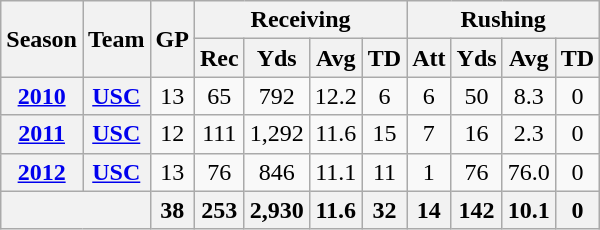<table class="wikitable" style="text-align:center;">
<tr>
<th rowspan="2">Season</th>
<th rowspan="2">Team</th>
<th rowspan="2">GP</th>
<th colspan="4">Receiving</th>
<th colspan="4">Rushing</th>
</tr>
<tr l>
<th>Rec</th>
<th>Yds</th>
<th>Avg</th>
<th>TD</th>
<th>Att</th>
<th>Yds</th>
<th>Avg</th>
<th>TD</th>
</tr>
<tr>
<th><a href='#'>2010</a></th>
<th><a href='#'>USC</a></th>
<td>13</td>
<td>65</td>
<td>792</td>
<td>12.2</td>
<td>6</td>
<td>6</td>
<td>50</td>
<td>8.3</td>
<td>0</td>
</tr>
<tr>
<th><a href='#'>2011</a></th>
<th><a href='#'>USC</a></th>
<td>12</td>
<td>111</td>
<td>1,292</td>
<td>11.6</td>
<td>15</td>
<td>7</td>
<td>16</td>
<td>2.3</td>
<td>0</td>
</tr>
<tr>
<th><a href='#'>2012</a></th>
<th><a href='#'>USC</a></th>
<td>13</td>
<td>76</td>
<td>846</td>
<td>11.1</td>
<td>11</td>
<td>1</td>
<td>76</td>
<td>76.0</td>
<td>0</td>
</tr>
<tr>
<th colspan="2"></th>
<th>38</th>
<th>253</th>
<th>2,930</th>
<th>11.6</th>
<th>32</th>
<th>14</th>
<th>142</th>
<th>10.1</th>
<th>0</th>
</tr>
</table>
